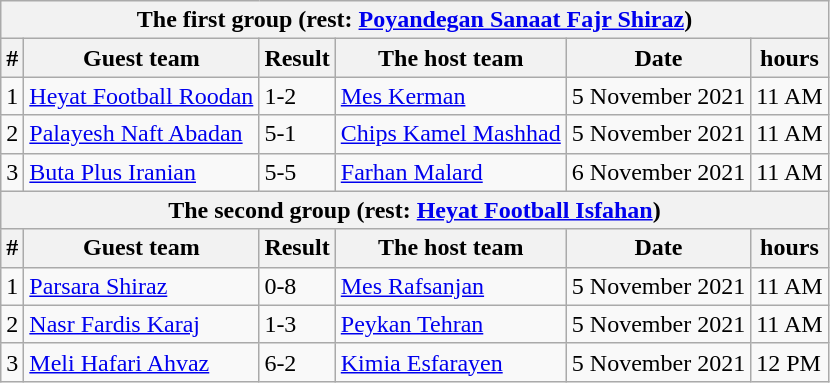<table class="wikitable">
<tr>
<th colspan="6">The first group (rest: <a href='#'>Poyandegan Sanaat Fajr Shiraz</a>) </th>
</tr>
<tr>
<th>#</th>
<th>Guest team</th>
<th>Result</th>
<th>The host team</th>
<th>Date</th>
<th>hours</th>
</tr>
<tr>
<td>1</td>
<td><a href='#'>Heyat Football Roodan</a></td>
<td>1-2</td>
<td><a href='#'>Mes Kerman</a></td>
<td>5 November 2021</td>
<td>11 AM</td>
</tr>
<tr>
<td>2</td>
<td><a href='#'>Palayesh Naft Abadan</a></td>
<td>5-1</td>
<td><a href='#'>Chips Kamel Mashhad</a></td>
<td>5 November 2021</td>
<td>11 AM</td>
</tr>
<tr>
<td>3</td>
<td><a href='#'>Buta Plus Iranian</a></td>
<td>5-5</td>
<td><a href='#'>Farhan Malard</a></td>
<td>6 November 2021</td>
<td>11 AM</td>
</tr>
<tr>
<th colspan="6">The second group (rest: <a href='#'>Heyat Football Isfahan</a>) </th>
</tr>
<tr>
<th>#</th>
<th>Guest team</th>
<th>Result</th>
<th>The host team</th>
<th>Date</th>
<th>hours</th>
</tr>
<tr>
<td>1</td>
<td><a href='#'>Parsara Shiraz</a></td>
<td>0-8</td>
<td><a href='#'>Mes Rafsanjan</a></td>
<td>5 November 2021</td>
<td>11 AM</td>
</tr>
<tr>
<td>2</td>
<td><a href='#'>Nasr Fardis Karaj</a></td>
<td>1-3</td>
<td><a href='#'>Peykan Tehran</a></td>
<td>5 November 2021</td>
<td>11 AM</td>
</tr>
<tr>
<td>3</td>
<td><a href='#'>Meli Hafari Ahvaz</a></td>
<td>6-2</td>
<td><a href='#'>Kimia Esfarayen</a></td>
<td>5 November 2021</td>
<td>12 PM</td>
</tr>
</table>
